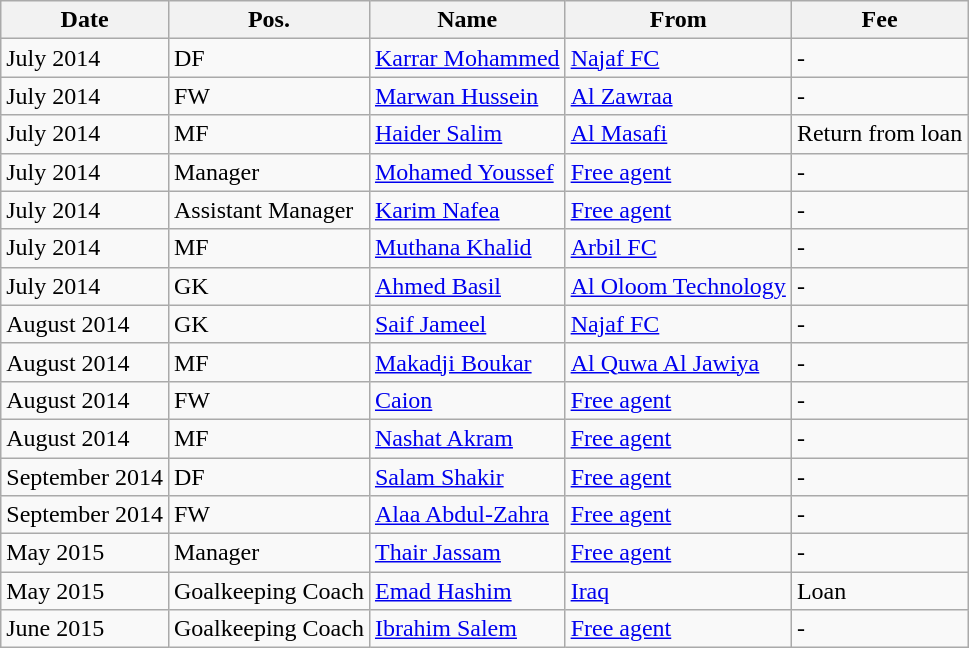<table class="wikitable">
<tr>
<th>Date</th>
<th>Pos.</th>
<th>Name</th>
<th>From</th>
<th>Fee</th>
</tr>
<tr>
<td>July 2014</td>
<td>DF</td>
<td> <a href='#'>Karrar Mohammed</a></td>
<td> <a href='#'>Najaf FC</a></td>
<td>-</td>
</tr>
<tr>
<td>July 2014</td>
<td>FW</td>
<td> <a href='#'>Marwan Hussein</a></td>
<td> <a href='#'>Al Zawraa</a></td>
<td>-</td>
</tr>
<tr>
<td>July 2014</td>
<td>MF</td>
<td> <a href='#'>Haider Salim</a></td>
<td> <a href='#'>Al Masafi</a></td>
<td>Return from loan</td>
</tr>
<tr>
<td>July 2014</td>
<td>Manager</td>
<td> <a href='#'>Mohamed Youssef</a></td>
<td><a href='#'>Free agent</a></td>
<td>-</td>
</tr>
<tr>
<td>July 2014</td>
<td>Assistant Manager</td>
<td> <a href='#'>Karim Nafea</a></td>
<td><a href='#'>Free agent</a></td>
<td>-</td>
</tr>
<tr>
<td>July 2014</td>
<td>MF</td>
<td> <a href='#'>Muthana Khalid</a></td>
<td> <a href='#'>Arbil FC</a></td>
<td>-</td>
</tr>
<tr>
<td>July 2014</td>
<td>GK</td>
<td> <a href='#'>Ahmed Basil</a></td>
<td> <a href='#'>Al Oloom Technology</a></td>
<td>-</td>
</tr>
<tr>
<td>August 2014</td>
<td>GK</td>
<td> <a href='#'>Saif Jameel</a></td>
<td> <a href='#'>Najaf FC</a></td>
<td>-</td>
</tr>
<tr>
<td>August 2014</td>
<td>MF</td>
<td> <a href='#'>Makadji Boukar</a></td>
<td> <a href='#'>Al Quwa Al Jawiya</a></td>
<td>-</td>
</tr>
<tr>
<td>August 2014</td>
<td>FW</td>
<td> <a href='#'>Caion</a></td>
<td><a href='#'>Free agent</a></td>
<td>-</td>
</tr>
<tr>
<td>August 2014</td>
<td>MF</td>
<td> <a href='#'>Nashat Akram</a></td>
<td><a href='#'>Free agent</a></td>
<td>-</td>
</tr>
<tr>
<td>September 2014</td>
<td>DF</td>
<td> <a href='#'>Salam Shakir</a></td>
<td><a href='#'>Free agent</a></td>
<td>-</td>
</tr>
<tr>
<td>September 2014</td>
<td>FW</td>
<td> <a href='#'>Alaa Abdul-Zahra</a></td>
<td><a href='#'>Free agent</a></td>
<td>-</td>
</tr>
<tr>
<td>May 2015</td>
<td>Manager</td>
<td> <a href='#'>Thair Jassam</a></td>
<td><a href='#'>Free agent</a></td>
<td>-</td>
</tr>
<tr>
<td>May 2015</td>
<td>Goalkeeping Coach</td>
<td> <a href='#'>Emad Hashim</a></td>
<td> <a href='#'>Iraq</a></td>
<td>Loan</td>
</tr>
<tr>
<td>June 2015</td>
<td>Goalkeeping Coach</td>
<td> <a href='#'>Ibrahim Salem</a></td>
<td><a href='#'>Free agent</a></td>
<td>-</td>
</tr>
</table>
